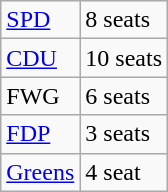<table class="wikitable">
<tr>
<td style="text-align:left;"><a href='#'>SPD</a></td>
<td>8 seats</td>
</tr>
<tr>
<td style="text-align:left;"><a href='#'>CDU</a></td>
<td>10 seats</td>
</tr>
<tr>
<td style="text-align:left;">FWG</td>
<td>6 seats</td>
</tr>
<tr>
<td style="text-align:left;"><a href='#'>FDP</a></td>
<td>3 seats</td>
</tr>
<tr>
<td style="text-align:left;"><a href='#'>Greens</a></td>
<td>4 seat</td>
</tr>
</table>
